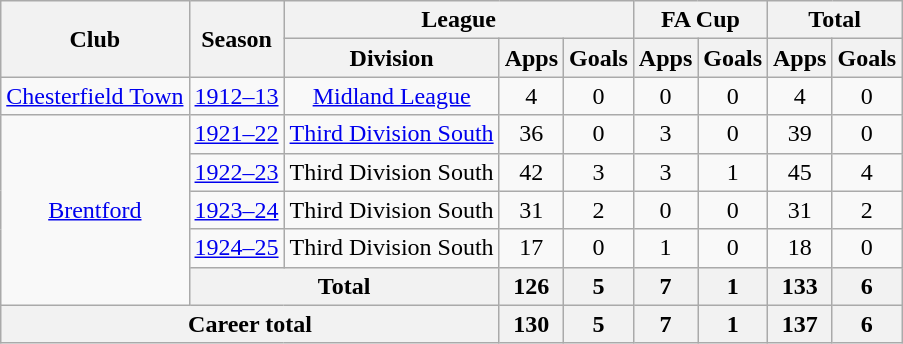<table class="wikitable" style="text-align: center;">
<tr>
<th rowspan="2">Club</th>
<th rowspan="2">Season</th>
<th colspan="3">League</th>
<th colspan="2">FA Cup</th>
<th colspan="2">Total</th>
</tr>
<tr>
<th>Division</th>
<th>Apps</th>
<th>Goals</th>
<th>Apps</th>
<th>Goals</th>
<th>Apps</th>
<th>Goals</th>
</tr>
<tr>
<td><a href='#'>Chesterfield Town</a></td>
<td><a href='#'>1912–13</a></td>
<td><a href='#'>Midland League</a></td>
<td>4</td>
<td>0</td>
<td>0</td>
<td>0</td>
<td>4</td>
<td>0</td>
</tr>
<tr>
<td rowspan="5"><a href='#'>Brentford</a></td>
<td><a href='#'>1921–22</a></td>
<td><a href='#'>Third Division South</a></td>
<td>36</td>
<td>0</td>
<td>3</td>
<td>0</td>
<td>39</td>
<td>0</td>
</tr>
<tr>
<td><a href='#'>1922–23</a></td>
<td>Third Division South</td>
<td>42</td>
<td>3</td>
<td>3</td>
<td>1</td>
<td>45</td>
<td>4</td>
</tr>
<tr>
<td><a href='#'>1923–24</a></td>
<td>Third Division South</td>
<td>31</td>
<td>2</td>
<td>0</td>
<td>0</td>
<td>31</td>
<td>2</td>
</tr>
<tr>
<td><a href='#'>1924–25</a></td>
<td>Third Division South</td>
<td>17</td>
<td>0</td>
<td>1</td>
<td>0</td>
<td>18</td>
<td>0</td>
</tr>
<tr>
<th colspan="2">Total</th>
<th>126</th>
<th>5</th>
<th>7</th>
<th>1</th>
<th>133</th>
<th>6</th>
</tr>
<tr>
<th colspan="3">Career total</th>
<th>130</th>
<th>5</th>
<th>7</th>
<th>1</th>
<th>137</th>
<th>6</th>
</tr>
</table>
